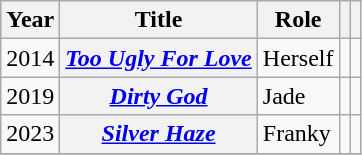<table class="wikitable plainrowheaders">
<tr>
<th scope="col">Year</th>
<th scope="col">Title</th>
<th scope="col">Role</th>
<th scope="col" class="unsortable"></th>
<th scope="col" class="unsortable"></th>
</tr>
<tr>
<td>2014</td>
<th scope="row" align="left"><em><a href='#'>Too Ugly For Love</a></em></th>
<td>Herself</td>
<td></td>
<td></td>
</tr>
<tr>
<td>2019</td>
<th scope="row" align="left"><em><a href='#'>Dirty God</a></em></th>
<td>Jade</td>
<td></td>
<td></td>
</tr>
<tr>
<td>2023</td>
<th scope="row" align="left"><em><a href='#'>Silver Haze</a></em></th>
<td>Franky</td>
<td></td>
<td></td>
</tr>
<tr>
</tr>
</table>
